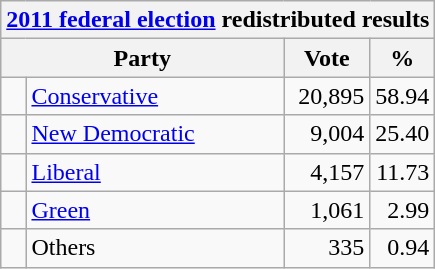<table class="wikitable">
<tr>
<th colspan="4"><a href='#'>2011 federal election</a> redistributed results</th>
</tr>
<tr>
<th width="130" bgcolor="#ddddff" colspan="2">Party</th>
<th width="50" bgcolor="#ddddff">Vote</th>
<th width="30" bgcolor="#ddddff">%</th>
</tr>
<tr>
<td> </td>
<td><a href='#'>Conservative</a></td>
<td align=right>20,895</td>
<td align=right>58.94</td>
</tr>
<tr>
<td> </td>
<td><a href='#'>New Democratic</a></td>
<td align=right>9,004</td>
<td align=right>25.40</td>
</tr>
<tr>
<td> </td>
<td><a href='#'>Liberal</a></td>
<td align=right>4,157</td>
<td align=right>11.73</td>
</tr>
<tr>
<td> </td>
<td><a href='#'>Green</a></td>
<td align=right>1,061</td>
<td align=right>2.99</td>
</tr>
<tr>
<td> </td>
<td>Others</td>
<td align=right>335</td>
<td align=right>0.94</td>
</tr>
</table>
